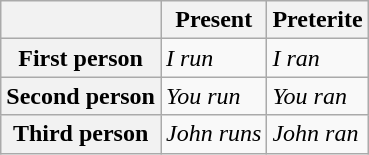<table class="wikitable">
<tr>
<th scope="col"></th>
<th scope="col">Present</th>
<th scope="col">Preterite</th>
</tr>
<tr>
<th scope="row">First person</th>
<td><em>I run</em></td>
<td><em>I ran</em></td>
</tr>
<tr>
<th scope="row">Second person</th>
<td><em>You run</em></td>
<td><em>You ran</em></td>
</tr>
<tr>
<th scope="row">Third person</th>
<td><em>John runs</em></td>
<td><em>John ran</em></td>
</tr>
</table>
